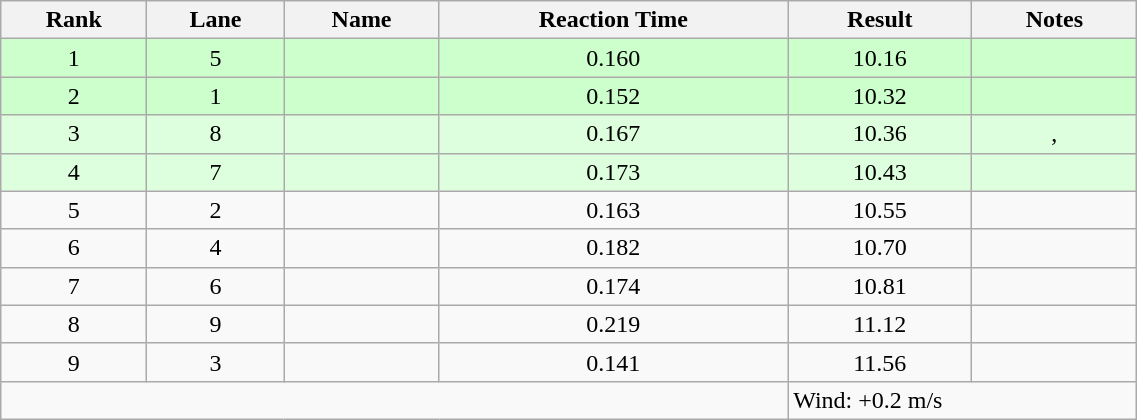<table class="wikitable" style="text-align:center;width: 60%">
<tr>
<th>Rank</th>
<th>Lane</th>
<th>Name</th>
<th>Reaction Time</th>
<th>Result</th>
<th>Notes</th>
</tr>
<tr bgcolor=ccffcc>
<td>1</td>
<td>5</td>
<td align="left"></td>
<td>0.160</td>
<td>10.16</td>
<td></td>
</tr>
<tr bgcolor=ccffcc>
<td>2</td>
<td>1</td>
<td align="left"></td>
<td>0.152</td>
<td>10.32</td>
<td></td>
</tr>
<tr bgcolor=ddffdd>
<td>3</td>
<td>8</td>
<td align="left"></td>
<td>0.167</td>
<td>10.36</td>
<td>, </td>
</tr>
<tr bgcolor=ddffdd>
<td>4</td>
<td>7</td>
<td align="left"></td>
<td>0.173</td>
<td>10.43</td>
<td></td>
</tr>
<tr>
<td>5</td>
<td>2</td>
<td align="left"></td>
<td>0.163</td>
<td>10.55</td>
<td></td>
</tr>
<tr>
<td>6</td>
<td>4</td>
<td align="left"></td>
<td>0.182</td>
<td>10.70</td>
<td></td>
</tr>
<tr>
<td>7</td>
<td>6</td>
<td align="left"></td>
<td>0.174</td>
<td>10.81</td>
<td></td>
</tr>
<tr>
<td>8</td>
<td>9</td>
<td align="left"></td>
<td>0.219</td>
<td>11.12</td>
<td></td>
</tr>
<tr>
<td>9</td>
<td>3</td>
<td align="left"></td>
<td>0.141</td>
<td>11.56</td>
<td></td>
</tr>
<tr class="sortbottom">
<td colspan=4></td>
<td colspan="2" style="text-align:left;">Wind: +0.2 m/s</td>
</tr>
</table>
